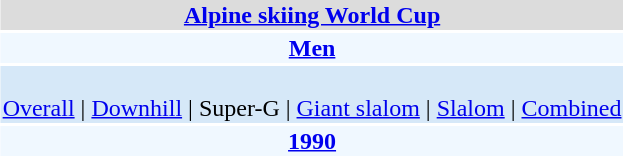<table align="right" class="toccolours" style="margin: 0 0 1em 1em;">
<tr>
<td colspan="2" align=center bgcolor=Gainsboro><strong><a href='#'>Alpine skiing World Cup</a></strong></td>
</tr>
<tr>
<td colspan="2" align=center bgcolor=AliceBlue><strong><a href='#'>Men</a></strong></td>
</tr>
<tr>
<td colspan="2" align=center bgcolor=D6E8F8><br><a href='#'>Overall</a> | 
<a href='#'>Downhill</a> | 
Super-G | 
<a href='#'>Giant slalom</a> | 
<a href='#'>Slalom</a> | 
<a href='#'>Combined</a></td>
</tr>
<tr>
<td colspan="2" align=center bgcolor=AliceBlue><strong><a href='#'>1990</a></strong></td>
</tr>
</table>
